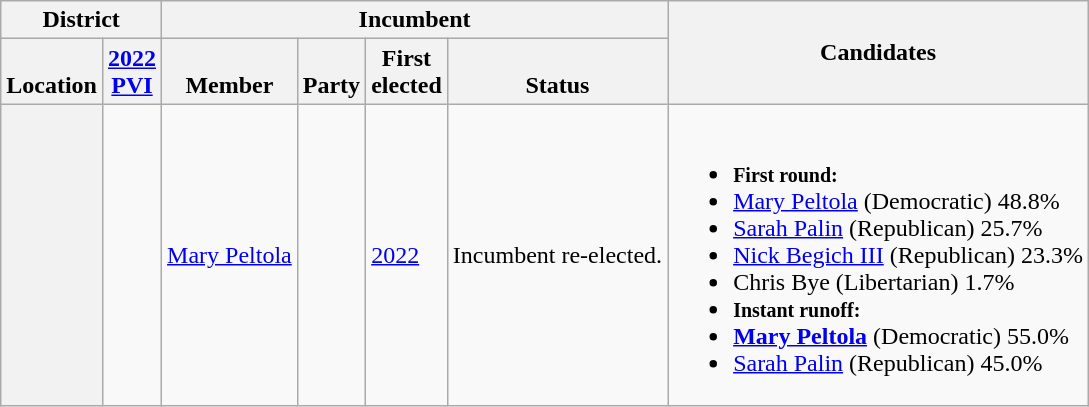<table class="wikitable sortable">
<tr>
<th colspan=2>District</th>
<th colspan=4>Incumbent</th>
<th rowspan=2 class="unsortable">Candidates</th>
</tr>
<tr valign=bottom>
<th>Location</th>
<th><a href='#'>2022<br>PVI</a></th>
<th>Member</th>
<th>Party</th>
<th>First<br>elected</th>
<th>Status</th>
</tr>
<tr>
<th></th>
<td></td>
<td><a href='#'>Mary Peltola</a></td>
<td></td>
<td><a href='#'>2022 </a></td>
<td>Incumbent re-elected.</td>
<td nowrap><br><ul><li><small><strong>First round:</strong></small></li><li><a href='#'>Mary Peltola</a> (Democratic) 48.8%</li><li><a href='#'>Sarah Palin</a> (Republican) 25.7%</li><li><a href='#'>Nick Begich III</a> (Republican) 23.3%</li><li>Chris Bye (Libertarian) 1.7%</li><li><small><strong>Instant runoff:</strong></small></li><li> <strong><a href='#'>Mary Peltola</a></strong> (Democratic) 55.0%</li><li><a href='#'>Sarah Palin</a> (Republican) 45.0%</li></ul></td>
</tr>
</table>
